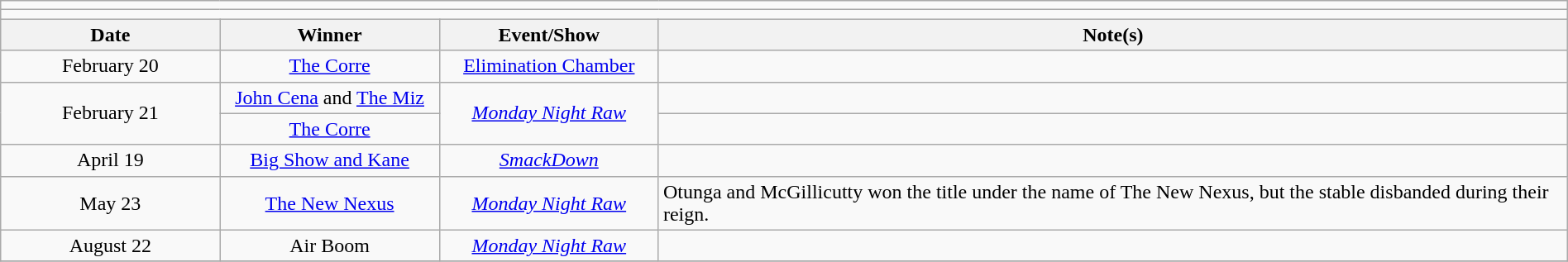<table class="wikitable" style="text-align:center; width:100%;">
<tr>
<td colspan="5"></td>
</tr>
<tr>
<td colspan="5"><strong></strong></td>
</tr>
<tr>
<th width=14%>Date</th>
<th width=14%>Winner</th>
<th width=14%>Event/Show</th>
<th width=58%>Note(s)</th>
</tr>
<tr>
<td>February 20</td>
<td><a href='#'>The Corre</a><br></td>
<td><a href='#'>Elimination Chamber</a></td>
<td></td>
</tr>
<tr>
<td rowspan=2>February 21</td>
<td><a href='#'>John Cena</a> and <a href='#'>The Miz</a></td>
<td rowspan=2><em><a href='#'>Monday Night Raw</a></em></td>
<td></td>
</tr>
<tr>
<td><a href='#'>The Corre</a><br></td>
<td></td>
</tr>
<tr>
<td>April 19<br></td>
<td><a href='#'>Big Show and Kane</a></td>
<td><em><a href='#'>SmackDown</a></em></td>
<td></td>
</tr>
<tr>
<td>May 23</td>
<td><a href='#'>The New Nexus</a><br></td>
<td><em><a href='#'>Monday Night Raw</a></em></td>
<td align=left>Otunga and McGillicutty won the title under the name of The New Nexus, but the stable disbanded during their reign.</td>
</tr>
<tr>
<td>August 22</td>
<td>Air Boom<br></td>
<td><em><a href='#'>Monday Night Raw</a></em></td>
<td></td>
</tr>
<tr>
</tr>
</table>
